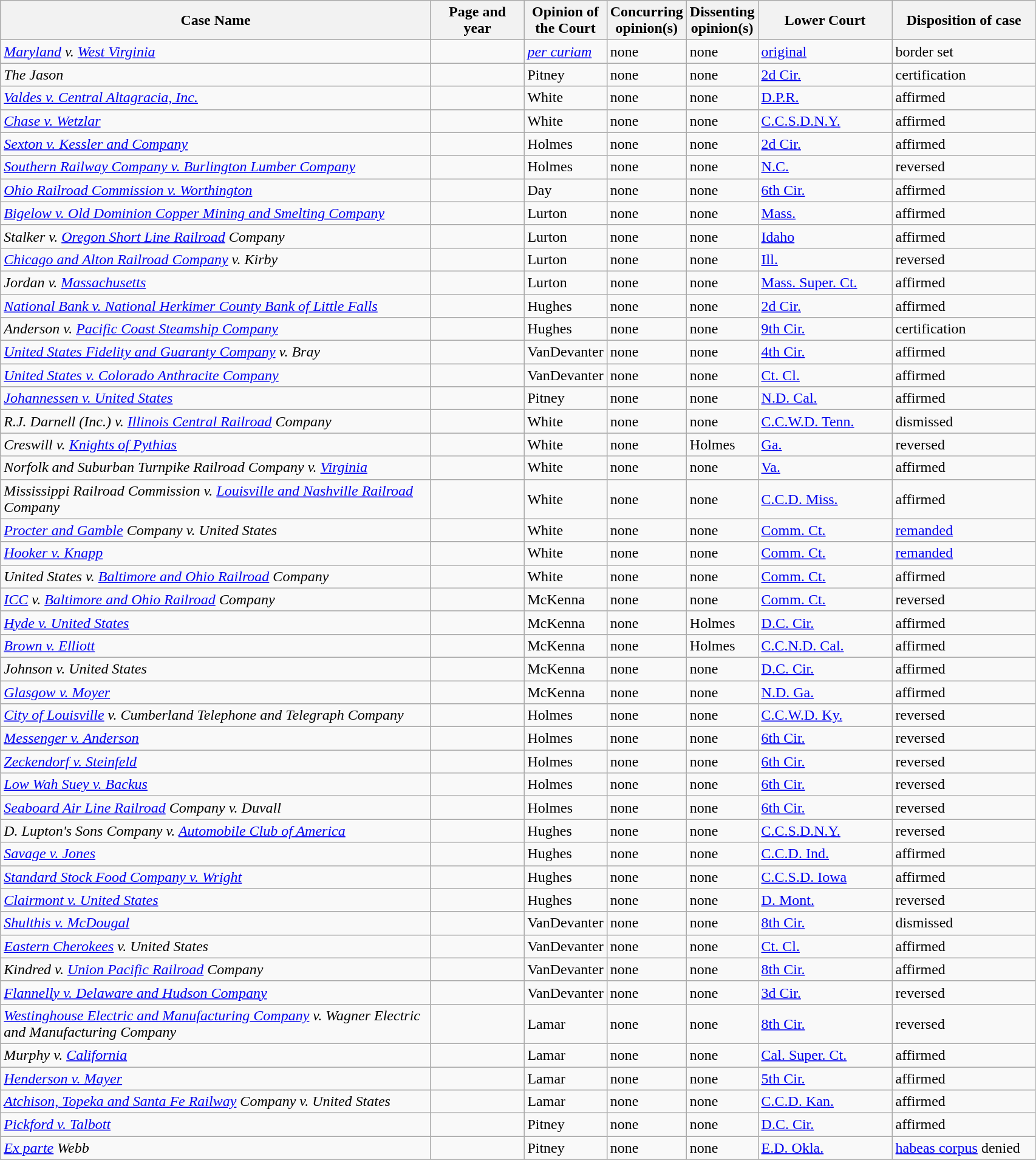<table class="wikitable sortable">
<tr>
<th scope="col" style="width: 465px;">Case Name</th>
<th scope="col" style="width: 95px;">Page and year</th>
<th scope="col" style="width: 10px;">Opinion of the Court</th>
<th scope="col" style="width: 10px;">Concurring opinion(s)</th>
<th scope="col" style="width: 10px;">Dissenting opinion(s)</th>
<th scope="col" style="width: 140px;">Lower Court</th>
<th scope="col" style="width: 150px;">Disposition of case</th>
</tr>
<tr>
<td><em><a href='#'>Maryland</a> v. <a href='#'>West Virginia</a></em></td>
<td align="right"></td>
<td><em><a href='#'>per curiam</a></em></td>
<td>none</td>
<td>none</td>
<td><a href='#'>original</a></td>
<td>border set</td>
</tr>
<tr>
<td><em>The Jason</em></td>
<td align="right"></td>
<td>Pitney</td>
<td>none</td>
<td>none</td>
<td><a href='#'>2d Cir.</a></td>
<td>certification</td>
</tr>
<tr>
<td><em><a href='#'>Valdes v. Central Altagracia, Inc.</a></em></td>
<td align="right"></td>
<td>White</td>
<td>none</td>
<td>none</td>
<td><a href='#'>D.P.R.</a></td>
<td>affirmed</td>
</tr>
<tr>
<td><em><a href='#'>Chase v. Wetzlar</a></em></td>
<td align="right"></td>
<td>White</td>
<td>none</td>
<td>none</td>
<td><a href='#'>C.C.S.D.N.Y.</a></td>
<td>affirmed</td>
</tr>
<tr>
<td><em><a href='#'>Sexton v. Kessler and Company</a></em></td>
<td align="right"></td>
<td>Holmes</td>
<td>none</td>
<td>none</td>
<td><a href='#'>2d Cir.</a></td>
<td>affirmed</td>
</tr>
<tr>
<td><em><a href='#'>Southern Railway Company v. Burlington Lumber Company</a></em></td>
<td align="right"></td>
<td>Holmes</td>
<td>none</td>
<td>none</td>
<td><a href='#'>N.C.</a></td>
<td>reversed</td>
</tr>
<tr>
<td><em><a href='#'>Ohio Railroad Commission v. Worthington</a></em></td>
<td align="right"></td>
<td>Day</td>
<td>none</td>
<td>none</td>
<td><a href='#'>6th Cir.</a></td>
<td>affirmed</td>
</tr>
<tr>
<td><em><a href='#'>Bigelow v. Old Dominion Copper Mining and Smelting Company</a></em></td>
<td align="right"></td>
<td>Lurton</td>
<td>none</td>
<td>none</td>
<td><a href='#'>Mass.</a></td>
<td>affirmed</td>
</tr>
<tr>
<td><em>Stalker v. <a href='#'>Oregon Short Line Railroad</a> Company</em></td>
<td align="right"></td>
<td>Lurton</td>
<td>none</td>
<td>none</td>
<td><a href='#'>Idaho</a></td>
<td>affirmed</td>
</tr>
<tr>
<td><em><a href='#'>Chicago and Alton Railroad Company</a> v. Kirby</em></td>
<td align="right"></td>
<td>Lurton</td>
<td>none</td>
<td>none</td>
<td><a href='#'>Ill.</a></td>
<td>reversed</td>
</tr>
<tr>
<td><em>Jordan v. <a href='#'>Massachusetts</a></em></td>
<td align="right"></td>
<td>Lurton</td>
<td>none</td>
<td>none</td>
<td><a href='#'>Mass. Super. Ct.</a></td>
<td>affirmed</td>
</tr>
<tr>
<td><em><a href='#'>National Bank v. National Herkimer County Bank of Little Falls</a></em></td>
<td align="right"></td>
<td>Hughes</td>
<td>none</td>
<td>none</td>
<td><a href='#'>2d Cir.</a></td>
<td>affirmed</td>
</tr>
<tr>
<td><em>Anderson v. <a href='#'>Pacific Coast Steamship Company</a></em></td>
<td align="right"></td>
<td>Hughes</td>
<td>none</td>
<td>none</td>
<td><a href='#'>9th Cir.</a></td>
<td>certification</td>
</tr>
<tr>
<td><em><a href='#'>United States Fidelity and Guaranty Company</a> v. Bray</em></td>
<td align="right"></td>
<td>VanDevanter</td>
<td>none</td>
<td>none</td>
<td><a href='#'>4th Cir.</a></td>
<td>affirmed</td>
</tr>
<tr>
<td><em><a href='#'>United States v. Colorado Anthracite Company</a></em></td>
<td align="right"></td>
<td>VanDevanter</td>
<td>none</td>
<td>none</td>
<td><a href='#'>Ct. Cl.</a></td>
<td>affirmed</td>
</tr>
<tr>
<td><em><a href='#'>Johannessen v. United States</a></em></td>
<td align="right"></td>
<td>Pitney</td>
<td>none</td>
<td>none</td>
<td><a href='#'>N.D. Cal.</a></td>
<td>affirmed</td>
</tr>
<tr>
<td><em>R.J. Darnell (Inc.) v. <a href='#'>Illinois Central Railroad</a> Company</em></td>
<td align="right"></td>
<td>White</td>
<td>none</td>
<td>none</td>
<td><a href='#'>C.C.W.D. Tenn.</a></td>
<td>dismissed</td>
</tr>
<tr>
<td><em>Creswill v. <a href='#'>Knights of Pythias</a></em></td>
<td align="right"></td>
<td>White</td>
<td>none</td>
<td>Holmes</td>
<td><a href='#'>Ga.</a></td>
<td>reversed</td>
</tr>
<tr>
<td><em>Norfolk and Suburban Turnpike Railroad Company v. <a href='#'>Virginia</a></em></td>
<td align="right"></td>
<td>White</td>
<td>none</td>
<td>none</td>
<td><a href='#'>Va.</a></td>
<td>affirmed</td>
</tr>
<tr>
<td><em>Mississippi Railroad Commission v. <a href='#'>Louisville and Nashville Railroad</a> Company</em></td>
<td align="right"></td>
<td>White</td>
<td>none</td>
<td>none</td>
<td><a href='#'>C.C.D. Miss.</a></td>
<td>affirmed</td>
</tr>
<tr>
<td><em><a href='#'>Procter and Gamble</a> Company v. United States</em></td>
<td align="right"></td>
<td>White</td>
<td>none</td>
<td>none</td>
<td><a href='#'>Comm. Ct.</a></td>
<td><a href='#'>remanded</a></td>
</tr>
<tr>
<td><em><a href='#'>Hooker v. Knapp</a></em></td>
<td align="right"></td>
<td>White</td>
<td>none</td>
<td>none</td>
<td><a href='#'>Comm. Ct.</a></td>
<td><a href='#'>remanded</a></td>
</tr>
<tr>
<td><em>United States v. <a href='#'>Baltimore and Ohio Railroad</a> Company</em></td>
<td align="right"></td>
<td>White</td>
<td>none</td>
<td>none</td>
<td><a href='#'>Comm. Ct.</a></td>
<td>affirmed</td>
</tr>
<tr>
<td><em><a href='#'>ICC</a> v. <a href='#'>Baltimore and Ohio Railroad</a> Company</em></td>
<td align="right"></td>
<td>McKenna</td>
<td>none</td>
<td>none</td>
<td><a href='#'>Comm. Ct.</a></td>
<td>reversed</td>
</tr>
<tr>
<td><em><a href='#'>Hyde v. United States</a></em></td>
<td align="right"></td>
<td>McKenna</td>
<td>none</td>
<td>Holmes</td>
<td><a href='#'>D.C. Cir.</a></td>
<td>affirmed</td>
</tr>
<tr>
<td><em><a href='#'>Brown v. Elliott</a></em></td>
<td align="right"></td>
<td>McKenna</td>
<td>none</td>
<td>Holmes</td>
<td><a href='#'>C.C.N.D. Cal.</a></td>
<td>affirmed</td>
</tr>
<tr>
<td><em>Johnson v. United States</em></td>
<td align="right"></td>
<td>McKenna</td>
<td>none</td>
<td>none</td>
<td><a href='#'>D.C. Cir.</a></td>
<td>affirmed</td>
</tr>
<tr>
<td><em><a href='#'>Glasgow v. Moyer</a></em></td>
<td align="right"></td>
<td>McKenna</td>
<td>none</td>
<td>none</td>
<td><a href='#'>N.D. Ga.</a></td>
<td>affirmed</td>
</tr>
<tr>
<td><em><a href='#'>City of Louisville</a> v. Cumberland Telephone and Telegraph Company</em></td>
<td align="right"></td>
<td>Holmes</td>
<td>none</td>
<td>none</td>
<td><a href='#'>C.C.W.D. Ky.</a></td>
<td>reversed</td>
</tr>
<tr>
<td><em><a href='#'>Messenger v. Anderson</a></em></td>
<td align="right"></td>
<td>Holmes</td>
<td>none</td>
<td>none</td>
<td><a href='#'>6th Cir.</a></td>
<td>reversed</td>
</tr>
<tr>
<td><em><a href='#'>Zeckendorf v. Steinfeld</a></em></td>
<td align="right"></td>
<td>Holmes</td>
<td>none</td>
<td>none</td>
<td><a href='#'>6th Cir.</a></td>
<td>reversed</td>
</tr>
<tr>
<td><em><a href='#'>Low Wah Suey v. Backus</a></em></td>
<td align="right"></td>
<td>Holmes</td>
<td>none</td>
<td>none</td>
<td><a href='#'>6th Cir.</a></td>
<td>reversed</td>
</tr>
<tr>
<td><em><a href='#'>Seaboard Air Line Railroad</a> Company v. Duvall</em></td>
<td align="right"></td>
<td>Holmes</td>
<td>none</td>
<td>none</td>
<td><a href='#'>6th Cir.</a></td>
<td>reversed</td>
</tr>
<tr>
<td><em>D. Lupton's Sons Company v. <a href='#'>Automobile Club of America</a></em></td>
<td align="right"></td>
<td>Hughes</td>
<td>none</td>
<td>none</td>
<td><a href='#'>C.C.S.D.N.Y.</a></td>
<td>reversed</td>
</tr>
<tr>
<td><em><a href='#'>Savage v. Jones</a></em></td>
<td align="right"></td>
<td>Hughes</td>
<td>none</td>
<td>none</td>
<td><a href='#'>C.C.D. Ind.</a></td>
<td>affirmed</td>
</tr>
<tr>
<td><em><a href='#'>Standard Stock Food Company v. Wright</a></em></td>
<td align="right"></td>
<td>Hughes</td>
<td>none</td>
<td>none</td>
<td><a href='#'>C.C.S.D. Iowa</a></td>
<td>affirmed</td>
</tr>
<tr>
<td><em><a href='#'>Clairmont v. United States</a></em></td>
<td align="right"></td>
<td>Hughes</td>
<td>none</td>
<td>none</td>
<td><a href='#'>D. Mont.</a></td>
<td>reversed</td>
</tr>
<tr>
<td><em><a href='#'>Shulthis v. McDougal</a></em></td>
<td align="right"></td>
<td>VanDevanter</td>
<td>none</td>
<td>none</td>
<td><a href='#'>8th Cir.</a></td>
<td>dismissed</td>
</tr>
<tr>
<td><em><a href='#'>Eastern Cherokees</a> v. United States</em></td>
<td align="right"></td>
<td>VanDevanter</td>
<td>none</td>
<td>none</td>
<td><a href='#'>Ct. Cl.</a></td>
<td>affirmed</td>
</tr>
<tr>
<td><em>Kindred v. <a href='#'>Union Pacific Railroad</a> Company</em></td>
<td align="right"></td>
<td>VanDevanter</td>
<td>none</td>
<td>none</td>
<td><a href='#'>8th Cir.</a></td>
<td>affirmed</td>
</tr>
<tr>
<td><em><a href='#'>Flannelly v. Delaware and Hudson Company</a></em></td>
<td align="right"></td>
<td>VanDevanter</td>
<td>none</td>
<td>none</td>
<td><a href='#'>3d Cir.</a></td>
<td>reversed</td>
</tr>
<tr>
<td><em><a href='#'>Westinghouse Electric and Manufacturing Company</a> v. Wagner Electric and Manufacturing Company</em></td>
<td align="right"></td>
<td>Lamar</td>
<td>none</td>
<td>none</td>
<td><a href='#'>8th Cir.</a></td>
<td>reversed</td>
</tr>
<tr>
<td><em>Murphy v. <a href='#'>California</a></em></td>
<td align="right"></td>
<td>Lamar</td>
<td>none</td>
<td>none</td>
<td><a href='#'>Cal. Super. Ct.</a></td>
<td>affirmed</td>
</tr>
<tr>
<td><em><a href='#'>Henderson v. Mayer</a></em></td>
<td align="right"></td>
<td>Lamar</td>
<td>none</td>
<td>none</td>
<td><a href='#'>5th Cir.</a></td>
<td>affirmed</td>
</tr>
<tr>
<td><em><a href='#'>Atchison, Topeka and Santa Fe Railway</a> Company v. United States</em></td>
<td align="right"></td>
<td>Lamar</td>
<td>none</td>
<td>none</td>
<td><a href='#'>C.C.D. Kan.</a></td>
<td>affirmed</td>
</tr>
<tr>
<td><em><a href='#'>Pickford v. Talbott</a></em></td>
<td align="right"></td>
<td>Pitney</td>
<td>none</td>
<td>none</td>
<td><a href='#'>D.C. Cir.</a></td>
<td>affirmed</td>
</tr>
<tr>
<td><em><a href='#'>Ex parte</a> Webb</em></td>
<td align="right"></td>
<td>Pitney</td>
<td>none</td>
<td>none</td>
<td><a href='#'>E.D. Okla.</a></td>
<td><a href='#'>habeas corpus</a> denied</td>
</tr>
<tr>
</tr>
</table>
